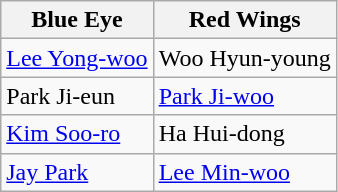<table class="wikitable">
<tr>
<th>Blue Eye</th>
<th>Red Wings</th>
</tr>
<tr>
<td><a href='#'>Lee Yong-woo</a></td>
<td>Woo Hyun-young</td>
</tr>
<tr>
<td>Park Ji-eun</td>
<td><a href='#'>Park Ji-woo</a></td>
</tr>
<tr>
<td><a href='#'>Kim Soo-ro</a></td>
<td>Ha Hui-dong</td>
</tr>
<tr>
<td><a href='#'>Jay Park</a></td>
<td><a href='#'>Lee Min-woo</a></td>
</tr>
</table>
